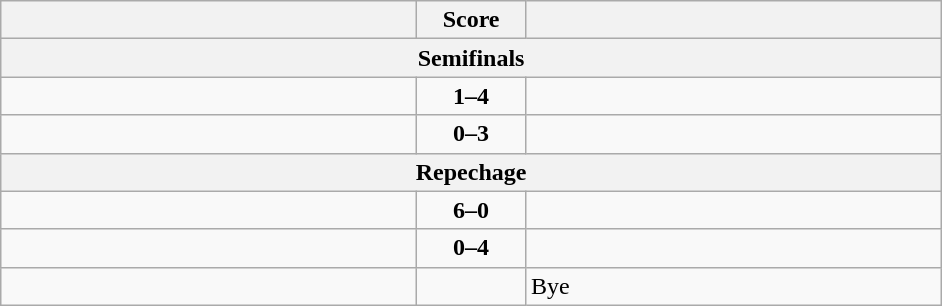<table class="wikitable" style="text-align: left;">
<tr>
<th align="right" width="270"></th>
<th width="65">Score</th>
<th align="left" width="270"></th>
</tr>
<tr>
<th colspan="3">Semifinals</th>
</tr>
<tr>
<td></td>
<td align=center><strong>1–4</strong></td>
<td><strong></strong></td>
</tr>
<tr>
<td></td>
<td align=center><strong>0–3</strong></td>
<td><strong></strong></td>
</tr>
<tr>
<th colspan="3">Repechage</th>
</tr>
<tr>
<td><strong></strong></td>
<td align=center><strong>6–0</strong></td>
<td></td>
</tr>
<tr>
<td></td>
<td align=center><strong>0–4</strong></td>
<td><strong></strong></td>
</tr>
<tr>
<td><strong></strong></td>
<td align=center></td>
<td>Bye</td>
</tr>
</table>
